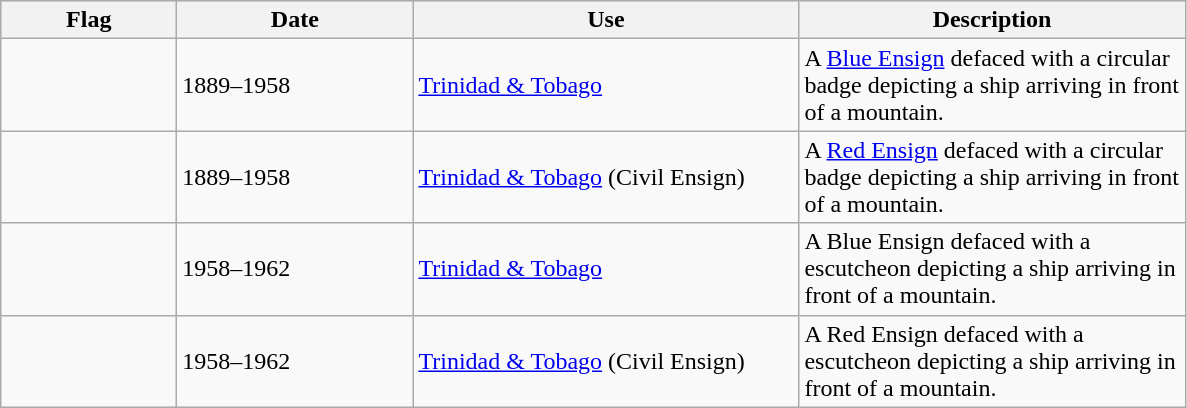<table class="wikitable">
<tr style="background:#efefef;">
<th style="width:110px;">Flag</th>
<th style="width:150px;">Date</th>
<th style="width:250px;">Use</th>
<th style="width:250px;">Description</th>
</tr>
<tr>
<td></td>
<td>1889–1958</td>
<td><a href='#'>Trinidad & Tobago</a></td>
<td>A <a href='#'>Blue Ensign</a> defaced with a circular badge depicting a ship arriving in front of a mountain.</td>
</tr>
<tr>
<td></td>
<td>1889–1958</td>
<td><a href='#'>Trinidad & Tobago</a> (Civil Ensign)</td>
<td>A <a href='#'>Red Ensign</a> defaced with a circular badge depicting a ship arriving in front of a mountain.</td>
</tr>
<tr>
<td></td>
<td>1958–1962</td>
<td><a href='#'>Trinidad & Tobago</a></td>
<td>A Blue Ensign defaced with a escutcheon depicting a ship arriving in front of a mountain.</td>
</tr>
<tr>
<td></td>
<td>1958–1962</td>
<td><a href='#'>Trinidad & Tobago</a> (Civil Ensign)</td>
<td>A Red Ensign defaced with a escutcheon depicting a ship arriving in front of a mountain.</td>
</tr>
</table>
